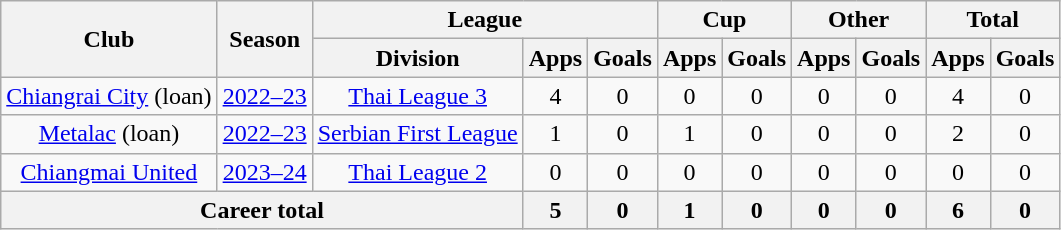<table class=wikitable style=text-align:center>
<tr>
<th rowspan=2>Club</th>
<th rowspan=2>Season</th>
<th colspan=3>League</th>
<th colspan=2>Cup</th>
<th colspan=2>Other</th>
<th colspan=2>Total</th>
</tr>
<tr>
<th>Division</th>
<th>Apps</th>
<th>Goals</th>
<th>Apps</th>
<th>Goals</th>
<th>Apps</th>
<th>Goals</th>
<th>Apps</th>
<th>Goals</th>
</tr>
<tr>
<td><a href='#'>Chiangrai City</a> (loan)</td>
<td><a href='#'>2022–23</a></td>
<td><a href='#'>Thai League 3</a></td>
<td>4</td>
<td>0</td>
<td>0</td>
<td>0</td>
<td>0</td>
<td>0</td>
<td>4</td>
<td>0</td>
</tr>
<tr>
<td><a href='#'>Metalac</a> (loan)</td>
<td><a href='#'>2022–23</a></td>
<td><a href='#'>Serbian First League</a></td>
<td>1</td>
<td>0</td>
<td>1</td>
<td>0</td>
<td>0</td>
<td>0</td>
<td>2</td>
<td>0</td>
</tr>
<tr>
<td><a href='#'>Chiangmai United</a></td>
<td><a href='#'>2023–24</a></td>
<td><a href='#'>Thai League 2</a></td>
<td>0</td>
<td>0</td>
<td>0</td>
<td>0</td>
<td>0</td>
<td>0</td>
<td>0</td>
<td>0</td>
</tr>
<tr>
<th colspan="3"><strong>Career total</strong></th>
<th>5</th>
<th>0</th>
<th>1</th>
<th>0</th>
<th>0</th>
<th>0</th>
<th>6</th>
<th>0</th>
</tr>
</table>
